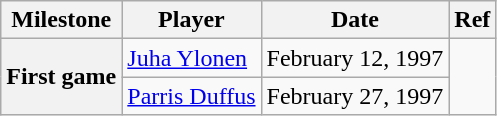<table class="wikitable">
<tr>
<th scope="col">Milestone</th>
<th scope="col">Player</th>
<th scope="col">Date</th>
<th scope="col">Ref</th>
</tr>
<tr>
<th rowspan=2>First game</th>
<td><a href='#'>Juha Ylonen</a></td>
<td>February 12, 1997</td>
<td rowspan=2></td>
</tr>
<tr>
<td><a href='#'>Parris Duffus</a></td>
<td>February 27, 1997</td>
</tr>
</table>
